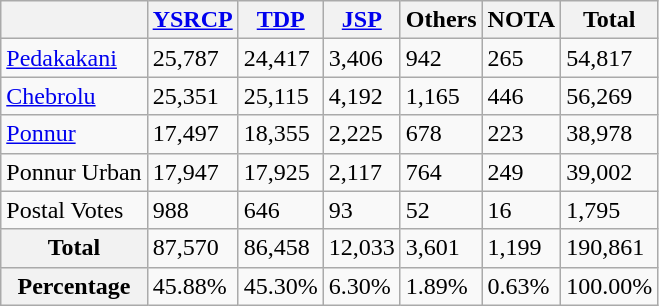<table class="wikitable">
<tr>
<th></th>
<th><a href='#'>YSRCP</a></th>
<th><a href='#'>TDP</a></th>
<th><a href='#'>JSP</a></th>
<th>Others</th>
<th>NOTA</th>
<th>Total</th>
</tr>
<tr>
<td><a href='#'>Pedakakani</a></td>
<td>25,787</td>
<td>24,417</td>
<td>3,406</td>
<td>942</td>
<td>265</td>
<td>54,817</td>
</tr>
<tr>
<td><a href='#'>Chebrolu</a></td>
<td>25,351</td>
<td>25,115</td>
<td>4,192</td>
<td>1,165</td>
<td>446</td>
<td>56,269</td>
</tr>
<tr>
<td><a href='#'>Ponnur</a></td>
<td>17,497</td>
<td>18,355</td>
<td>2,225</td>
<td>678</td>
<td>223</td>
<td>38,978</td>
</tr>
<tr>
<td>Ponnur Urban</td>
<td>17,947</td>
<td>17,925</td>
<td>2,117</td>
<td>764</td>
<td>249</td>
<td>39,002</td>
</tr>
<tr>
<td>Postal Votes</td>
<td>988</td>
<td>646</td>
<td>93</td>
<td>52</td>
<td>16</td>
<td>1,795</td>
</tr>
<tr>
<th>Total</th>
<td>87,570</td>
<td>86,458</td>
<td>12,033</td>
<td>3,601</td>
<td>1,199</td>
<td>190,861</td>
</tr>
<tr>
<th>Percentage</th>
<td>45.88%</td>
<td>45.30%</td>
<td>6.30%</td>
<td>1.89%</td>
<td>0.63%</td>
<td>100.00%</td>
</tr>
</table>
